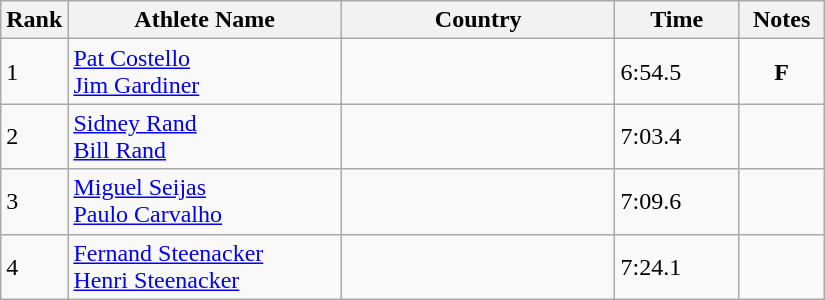<table class="wikitable">
<tr>
<th width=25>Rank</th>
<th width=175>Athlete Name</th>
<th width=175>Country</th>
<th width=75>Time</th>
<th width=50>Notes</th>
</tr>
<tr>
<td>1</td>
<td><a href='#'>Pat Costello</a> <br> <a href='#'>Jim Gardiner</a></td>
<td></td>
<td>6:54.5</td>
<td align=center><strong>F</strong></td>
</tr>
<tr>
<td>2</td>
<td><a href='#'>Sidney Rand</a><br><a href='#'>Bill Rand</a></td>
<td></td>
<td>7:03.4</td>
<td align=center></td>
</tr>
<tr>
<td>3</td>
<td><a href='#'>Miguel Seijas</a><br><a href='#'>Paulo Carvalho</a></td>
<td></td>
<td>7:09.6</td>
<td align=center></td>
</tr>
<tr>
<td>4</td>
<td><a href='#'>Fernand Steenacker</a><br><a href='#'>Henri Steenacker</a></td>
<td></td>
<td>7:24.1</td>
<td align=center></td>
</tr>
</table>
